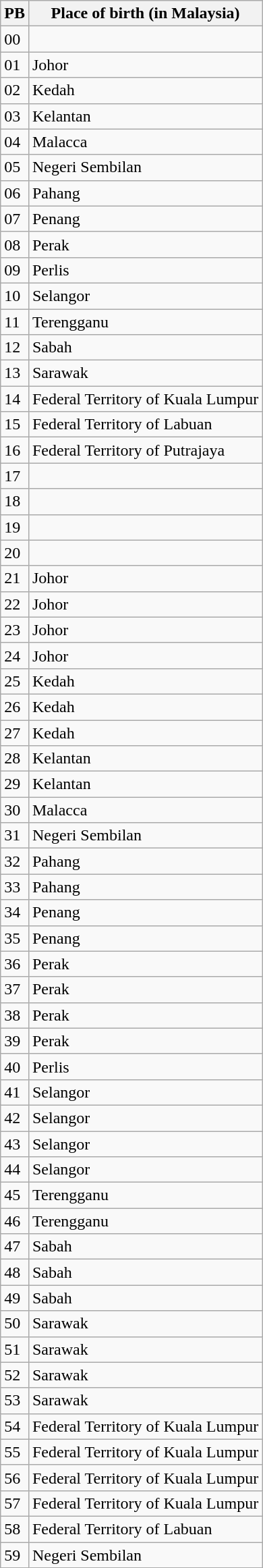<table class=wikitable>
<tr>
<th>PB</th>
<th>Place of birth (in Malaysia)</th>
</tr>
<tr>
<td>00</td>
<td></td>
</tr>
<tr>
<td>01</td>
<td>Johor</td>
</tr>
<tr>
<td>02</td>
<td>Kedah</td>
</tr>
<tr>
<td>03</td>
<td>Kelantan</td>
</tr>
<tr>
<td>04</td>
<td>Malacca</td>
</tr>
<tr>
<td>05</td>
<td>Negeri Sembilan</td>
</tr>
<tr>
<td>06</td>
<td>Pahang</td>
</tr>
<tr>
<td>07</td>
<td>Penang</td>
</tr>
<tr>
<td>08</td>
<td>Perak</td>
</tr>
<tr>
<td>09</td>
<td>Perlis</td>
</tr>
<tr>
<td>10</td>
<td>Selangor</td>
</tr>
<tr>
<td>11</td>
<td>Terengganu</td>
</tr>
<tr>
<td>12</td>
<td>Sabah</td>
</tr>
<tr>
<td>13</td>
<td>Sarawak</td>
</tr>
<tr>
<td>14</td>
<td>Federal Territory of Kuala Lumpur</td>
</tr>
<tr>
<td>15</td>
<td>Federal Territory of Labuan</td>
</tr>
<tr>
<td>16</td>
<td>Federal Territory of Putrajaya</td>
</tr>
<tr>
<td>17</td>
<td></td>
</tr>
<tr>
<td>18</td>
<td></td>
</tr>
<tr>
<td>19</td>
<td></td>
</tr>
<tr>
<td>20</td>
<td></td>
</tr>
<tr>
<td>21</td>
<td>Johor</td>
</tr>
<tr>
<td>22</td>
<td>Johor</td>
</tr>
<tr>
<td>23</td>
<td>Johor</td>
</tr>
<tr>
<td>24</td>
<td>Johor</td>
</tr>
<tr>
<td>25</td>
<td>Kedah</td>
</tr>
<tr>
<td>26</td>
<td>Kedah</td>
</tr>
<tr>
<td>27</td>
<td>Kedah</td>
</tr>
<tr>
<td>28</td>
<td>Kelantan</td>
</tr>
<tr>
<td>29</td>
<td>Kelantan</td>
</tr>
<tr>
<td>30</td>
<td>Malacca</td>
</tr>
<tr>
<td>31</td>
<td>Negeri Sembilan</td>
</tr>
<tr>
<td>32</td>
<td>Pahang</td>
</tr>
<tr>
<td>33</td>
<td>Pahang</td>
</tr>
<tr>
<td>34</td>
<td>Penang</td>
</tr>
<tr>
<td>35</td>
<td>Penang</td>
</tr>
<tr>
<td>36</td>
<td>Perak</td>
</tr>
<tr>
<td>37</td>
<td>Perak</td>
</tr>
<tr>
<td>38</td>
<td>Perak</td>
</tr>
<tr>
<td>39</td>
<td>Perak</td>
</tr>
<tr>
<td>40</td>
<td>Perlis</td>
</tr>
<tr>
<td>41</td>
<td>Selangor</td>
</tr>
<tr>
<td>42</td>
<td>Selangor</td>
</tr>
<tr>
<td>43</td>
<td>Selangor</td>
</tr>
<tr>
<td>44</td>
<td>Selangor</td>
</tr>
<tr>
<td>45</td>
<td>Terengganu</td>
</tr>
<tr>
<td>46</td>
<td>Terengganu</td>
</tr>
<tr>
<td>47</td>
<td>Sabah</td>
</tr>
<tr>
<td>48</td>
<td>Sabah</td>
</tr>
<tr>
<td>49</td>
<td>Sabah</td>
</tr>
<tr>
<td>50</td>
<td>Sarawak</td>
</tr>
<tr>
<td>51</td>
<td>Sarawak</td>
</tr>
<tr>
<td>52</td>
<td>Sarawak</td>
</tr>
<tr>
<td>53</td>
<td>Sarawak</td>
</tr>
<tr>
<td>54</td>
<td>Federal Territory of Kuala Lumpur</td>
</tr>
<tr>
<td>55</td>
<td>Federal Territory of Kuala Lumpur</td>
</tr>
<tr>
<td>56</td>
<td>Federal Territory of Kuala Lumpur</td>
</tr>
<tr>
<td>57</td>
<td>Federal Territory of Kuala Lumpur</td>
</tr>
<tr>
<td>58</td>
<td>Federal Territory of Labuan</td>
</tr>
<tr>
<td>59</td>
<td>Negeri Sembilan</td>
</tr>
</table>
